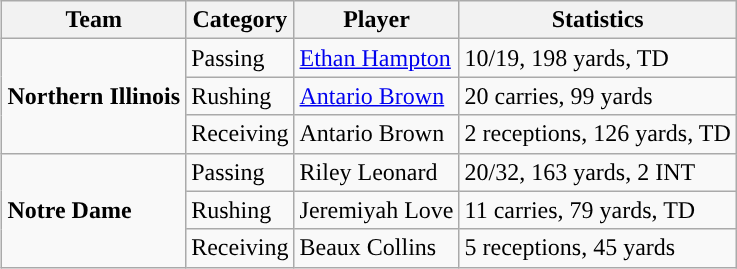<table class="wikitable" style="float: right;">
<tr>
<th>Team</th>
<th>Category</th>
<th>Player</th>
<th>Statistics</th>
</tr>
<tr>
<td rowspan=3><strong>Northern Illinois</strong></td>
<td>Passing</td>
<td><a href='#'>Ethan Hampton</a></td>
<td>10/19, 198 yards, TD</td>
</tr>
<tr>
<td>Rushing</td>
<td><a href='#'>Antario Brown</a></td>
<td>20 carries, 99 yards</td>
</tr>
<tr>
<td>Receiving</td>
<td>Antario Brown</td>
<td>2 receptions, 126 yards, TD</td>
</tr>
<tr>
<td rowspan=3><strong>Notre Dame</strong></td>
<td>Passing</td>
<td>Riley Leonard</td>
<td>20/32, 163 yards, 2 INT</td>
</tr>
<tr>
<td>Rushing</td>
<td>Jeremiyah Love</td>
<td>11 carries, 79 yards, TD</td>
</tr>
<tr>
<td>Receiving</td>
<td>Beaux Collins</td>
<td>5 receptions, 45 yards</td>
</tr>
</table>
